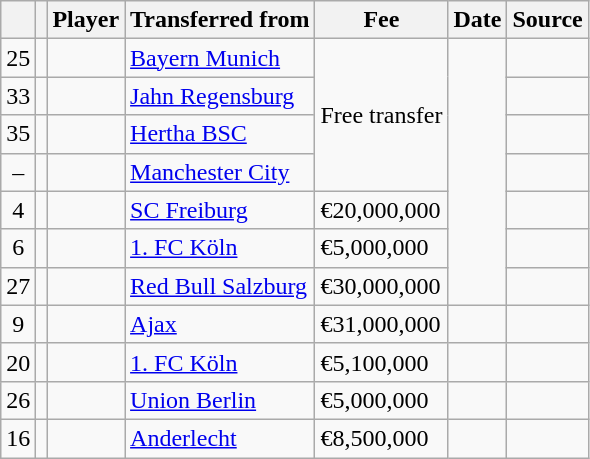<table class="wikitable plainrowheaders sortable">
<tr>
<th></th>
<th></th>
<th scope=col><strong>Player</strong></th>
<th><strong>Transferred from</strong></th>
<th !scope=col; style"width: 65px;"><strong>Fee</strong></th>
<th scope=col><strong>Date</strong></th>
<th scope=col><strong>Source</strong></th>
</tr>
<tr>
<td align=center>25</td>
<td align=center></td>
<td></td>
<td> <a href='#'>Bayern Munich</a></td>
<td rowspan=4>Free transfer</td>
<td rowspan=7></td>
<td></td>
</tr>
<tr>
<td align=center>33</td>
<td align=center></td>
<td></td>
<td> <a href='#'>Jahn Regensburg</a></td>
<td></td>
</tr>
<tr>
<td align=center>35</td>
<td align=center></td>
<td></td>
<td> <a href='#'>Hertha BSC</a></td>
<td></td>
</tr>
<tr>
<td align=center>–</td>
<td align=center></td>
<td></td>
<td> <a href='#'>Manchester City</a></td>
<td></td>
</tr>
<tr>
<td align=center>4</td>
<td align=center></td>
<td></td>
<td> <a href='#'>SC Freiburg</a></td>
<td>€20,000,000</td>
<td></td>
</tr>
<tr>
<td align=center>6</td>
<td align=center></td>
<td></td>
<td> <a href='#'>1. FC Köln</a></td>
<td>€5,000,000</td>
<td></td>
</tr>
<tr>
<td align=center>27</td>
<td align=center></td>
<td></td>
<td> <a href='#'>Red Bull Salzburg</a></td>
<td>€30,000,000</td>
<td></td>
</tr>
<tr>
<td align=center>9</td>
<td align=center></td>
<td></td>
<td> <a href='#'>Ajax</a></td>
<td>€31,000,000</td>
<td></td>
<td></td>
</tr>
<tr>
<td align=center>20</td>
<td align=center></td>
<td></td>
<td> <a href='#'>1. FC Köln</a></td>
<td>€5,100,000</td>
<td></td>
<td></td>
</tr>
<tr>
<td align=center>26</td>
<td align=center></td>
<td></td>
<td> <a href='#'>Union Berlin</a></td>
<td>€5,000,000</td>
<td></td>
<td></td>
</tr>
<tr>
<td align=center>16</td>
<td align=center></td>
<td></td>
<td> <a href='#'>Anderlecht</a></td>
<td>€8,500,000</td>
<td></td>
<td></td>
</tr>
</table>
